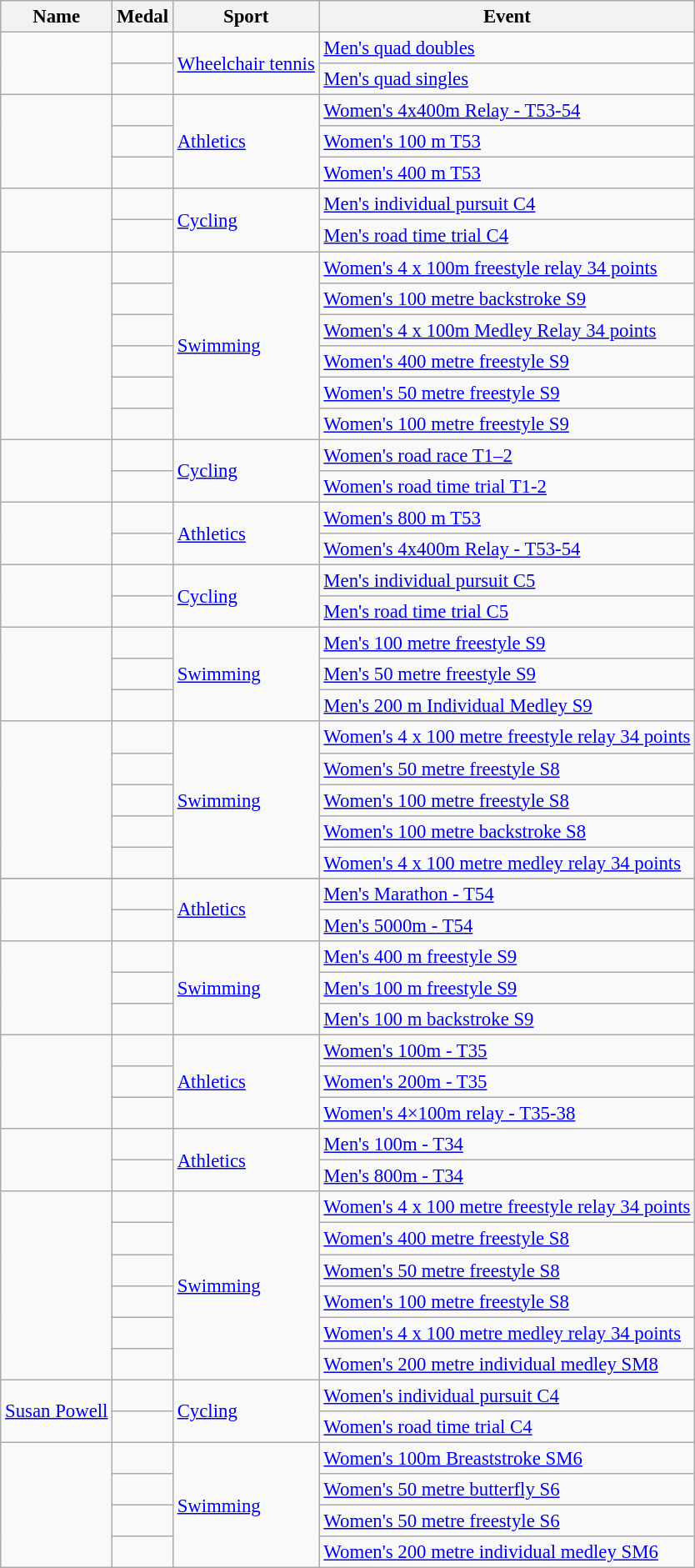<table class="wikitable sortable" style="font-size: 95%;">
<tr>
<th>Name</th>
<th>Medal</th>
<th>Sport</th>
<th>Event</th>
</tr>
<tr>
<td rowspan=2></td>
<td></td>
<td rowspan="2"><a href='#'>Wheelchair tennis</a></td>
<td><a href='#'>Men's quad doubles</a></td>
</tr>
<tr>
<td></td>
<td><a href='#'>Men's quad singles</a></td>
</tr>
<tr>
<td rowspan=3></td>
<td></td>
<td rowspan="3"><a href='#'>Athletics</a></td>
<td><a href='#'>Women's 4x400m Relay - T53-54</a></td>
</tr>
<tr>
<td></td>
<td><a href='#'>Women's 100 m T53</a></td>
</tr>
<tr>
<td></td>
<td><a href='#'>Women's 400 m T53</a></td>
</tr>
<tr>
<td rowspan=2></td>
<td></td>
<td rowspan="2"><a href='#'>Cycling</a></td>
<td><a href='#'>Men's individual pursuit C4</a></td>
</tr>
<tr>
<td></td>
<td><a href='#'>Men's road time trial C4</a></td>
</tr>
<tr>
<td rowspan=6></td>
<td></td>
<td rowspan="6"><a href='#'>Swimming</a></td>
<td><a href='#'>Women's 4 x 100m freestyle relay 34 points</a></td>
</tr>
<tr>
<td></td>
<td><a href='#'>Women's 100 metre backstroke S9</a></td>
</tr>
<tr>
<td></td>
<td><a href='#'>Women's 4 x 100m Medley Relay 34 points</a></td>
</tr>
<tr>
<td></td>
<td><a href='#'>Women's 400 metre freestyle S9</a></td>
</tr>
<tr>
<td></td>
<td><a href='#'>Women's 50 metre freestyle S9</a></td>
</tr>
<tr>
<td></td>
<td><a href='#'>Women's 100 metre freestyle S9</a></td>
</tr>
<tr>
<td rowspan=2></td>
<td></td>
<td rowspan="2"><a href='#'>Cycling</a></td>
<td><a href='#'>Women's road race T1–2</a></td>
</tr>
<tr>
<td></td>
<td><a href='#'>Women's road time trial T1-2</a></td>
</tr>
<tr>
<td rowspan=2></td>
<td></td>
<td rowspan="2"><a href='#'>Athletics</a></td>
<td><a href='#'>Women's 800 m T53</a></td>
</tr>
<tr>
<td></td>
<td><a href='#'>Women's 4x400m Relay - T53-54</a></td>
</tr>
<tr>
<td rowspan=2></td>
<td></td>
<td rowspan="2"><a href='#'>Cycling</a></td>
<td><a href='#'>Men's individual pursuit C5</a></td>
</tr>
<tr>
<td></td>
<td><a href='#'>Men's road time trial C5</a></td>
</tr>
<tr>
<td rowspan=3></td>
<td></td>
<td rowspan="3"><a href='#'>Swimming</a></td>
<td><a href='#'>Men's 100 metre freestyle S9</a></td>
</tr>
<tr>
<td></td>
<td><a href='#'>Men's 50 metre freestyle S9</a></td>
</tr>
<tr>
<td></td>
<td><a href='#'>Men's 200 m Individual Medley S9</a></td>
</tr>
<tr>
<td rowspan=5></td>
<td></td>
<td rowspan="5"><a href='#'>Swimming</a></td>
<td><a href='#'>Women's 4 x 100 metre freestyle relay 34 points</a></td>
</tr>
<tr>
<td></td>
<td><a href='#'>Women's 50 metre freestyle S8</a></td>
</tr>
<tr>
<td></td>
<td><a href='#'>Women's 100 metre freestyle S8</a></td>
</tr>
<tr>
<td></td>
<td><a href='#'>Women's 100 metre backstroke S8</a></td>
</tr>
<tr>
<td></td>
<td><a href='#'>Women's 4 x 100 metre medley relay 34 points</a></td>
</tr>
<tr>
</tr>
<tr>
<td rowspan=2></td>
<td></td>
<td rowspan="2"><a href='#'>Athletics</a></td>
<td><a href='#'>Men's Marathon - T54</a></td>
</tr>
<tr>
<td></td>
<td><a href='#'>Men's 5000m - T54</a></td>
</tr>
<tr>
<td rowspan=3></td>
<td></td>
<td rowspan="3"><a href='#'>Swimming</a></td>
<td><a href='#'>Men's 400 m freestyle S9</a></td>
</tr>
<tr>
<td></td>
<td><a href='#'>Men's 100 m freestyle S9</a></td>
</tr>
<tr>
<td></td>
<td><a href='#'>Men's 100 m backstroke S9</a></td>
</tr>
<tr>
<td rowspan=3></td>
<td></td>
<td rowspan="3"><a href='#'>Athletics</a></td>
<td><a href='#'>Women's 100m - T35</a></td>
</tr>
<tr>
<td></td>
<td><a href='#'>Women's 200m - T35</a></td>
</tr>
<tr>
<td></td>
<td><a href='#'>Women's 4×100m relay - T35-38</a></td>
</tr>
<tr>
<td rowspan=2></td>
<td></td>
<td rowspan="2"><a href='#'>Athletics</a></td>
<td><a href='#'>Men's 100m - T34</a></td>
</tr>
<tr>
<td></td>
<td><a href='#'>Men's 800m - T34</a></td>
</tr>
<tr>
<td rowspan=6></td>
<td></td>
<td rowspan="6"><a href='#'>Swimming</a></td>
<td><a href='#'>Women's 4 x 100 metre freestyle relay 34 points</a></td>
</tr>
<tr>
<td></td>
<td><a href='#'>Women's 400 metre freestyle S8</a></td>
</tr>
<tr>
<td></td>
<td><a href='#'>Women's 50 metre freestyle S8</a></td>
</tr>
<tr>
<td></td>
<td><a href='#'>Women's 100 metre freestyle S8</a></td>
</tr>
<tr>
<td></td>
<td><a href='#'>Women's 4 x 100 metre medley relay 34 points</a></td>
</tr>
<tr>
<td></td>
<td><a href='#'>Women's 200 metre individual medley SM8</a></td>
</tr>
<tr>
<td rowspan=2><a href='#'>Susan Powell</a></td>
<td></td>
<td rowspan="2"><a href='#'>Cycling</a></td>
<td><a href='#'>Women's individual pursuit C4</a></td>
</tr>
<tr>
<td></td>
<td><a href='#'>Women's road time trial C4</a></td>
</tr>
<tr>
<td rowspan=4></td>
<td></td>
<td rowspan="4"><a href='#'>Swimming</a></td>
<td><a href='#'>Women's 100m Breaststroke SM6</a></td>
</tr>
<tr>
<td></td>
<td><a href='#'>Women's 50 metre butterfly S6</a></td>
</tr>
<tr>
<td></td>
<td><a href='#'>Women's 50 metre freestyle S6</a></td>
</tr>
<tr>
<td></td>
<td><a href='#'>Women's 200 metre individual medley SM6</a></td>
</tr>
</table>
